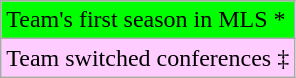<table class="wikitable">
<tr>
<td style="background-color: #0F0;">Team's first season in MLS *</td>
</tr>
<tr>
<td style="background-color: #FCF;">Team switched conferences ‡</td>
</tr>
</table>
